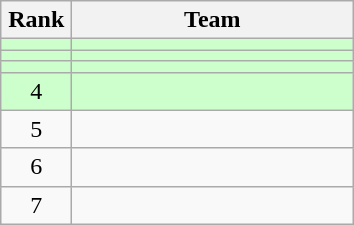<table class="wikitable" style="text-align:center;">
<tr>
<th width=40>Rank</th>
<th width=180>Team</th>
</tr>
<tr bgcolor=#ccffcc>
<td></td>
<td style="text-align:left;"></td>
</tr>
<tr bgcolor=#ccffcc>
<td></td>
<td style="text-align:left;"></td>
</tr>
<tr bgcolor=#ccffcc>
<td></td>
<td style="text-align:left;"></td>
</tr>
<tr bgcolor=#ccffcc>
<td>4</td>
<td style="text-align:left;"></td>
</tr>
<tr>
<td>5</td>
<td style="text-align:left;"></td>
</tr>
<tr>
<td>6</td>
<td style="text-align:left;"></td>
</tr>
<tr>
<td>7</td>
<td style="text-align:left;"></td>
</tr>
</table>
